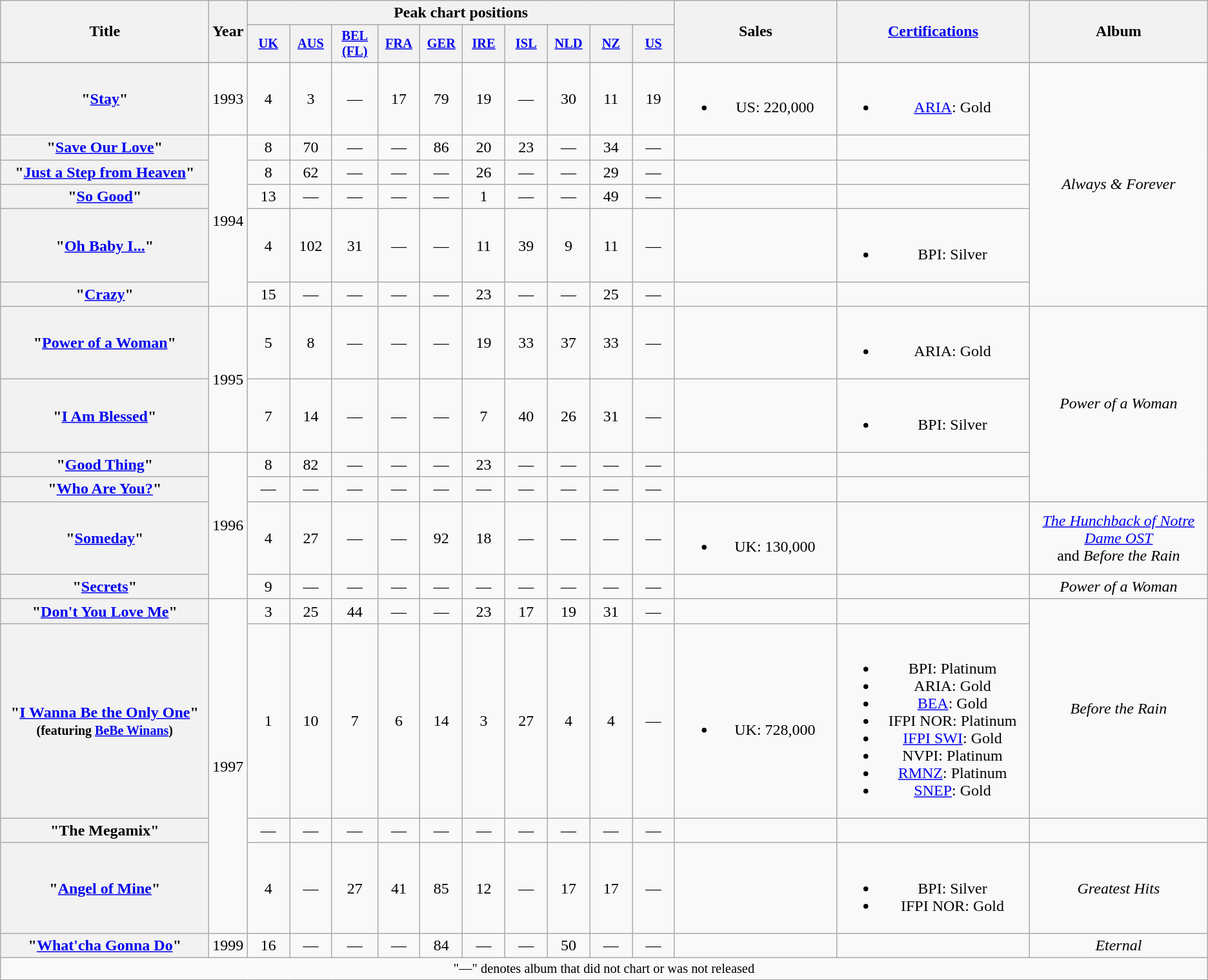<table class="wikitable plainrowheaders" style="text-align: center;" border="1">
<tr>
<th scope="col" rowspan="2" style="width:13em;">Title</th>
<th scope="col" rowspan="2" style="width:1em;">Year</th>
<th scope="col" colspan="10">Peak chart positions</th>
<th scope="col" rowspan="2" style="width:10em;">Sales</th>
<th scope="col" rowspan="2"  style="width:12em;"><a href='#'>Certifications</a></th>
<th scope="col" rowspan="2">Album</th>
</tr>
<tr>
<th scope="col" style="width:2.75em;font-size:85%;"><a href='#'>UK</a><br></th>
<th scope="col" style="width:2.75em;font-size:85%;"><a href='#'>AUS</a><br></th>
<th scope="col" style="width:3em;font-size:85%;"><a href='#'>BEL (FL)</a><br></th>
<th scope="col" style="width:2.75em;font-size:85%;"><a href='#'>FRA</a><br></th>
<th scope="col" style="width:2.75em;font-size:85%;"><a href='#'>GER</a><br></th>
<th scope="col" style="width:2.75em;font-size:85%;"><a href='#'>IRE</a><br></th>
<th scope="col" style="width:2.75em;font-size:85%;"><a href='#'>ISL</a><br></th>
<th scope="col" style="width:2.75em;font-size:85%;"><a href='#'>NLD</a><br></th>
<th scope="col" style="width:2.75em;font-size:85%;"><a href='#'>NZ</a><br></th>
<th scope="col" style="width:2.75em;font-size:85%;"><a href='#'>US</a><br></th>
</tr>
<tr>
</tr>
<tr>
<th scope="row">"<a href='#'>Stay</a>"</th>
<td>1993</td>
<td>4</td>
<td>3</td>
<td>—</td>
<td>17</td>
<td>79</td>
<td>19</td>
<td>—</td>
<td>30</td>
<td>11</td>
<td>19</td>
<td><br><ul><li>US: 220,000</li></ul></td>
<td><br><ul><li><a href='#'>ARIA</a>: Gold</li></ul></td>
<td rowspan="6"><em>Always & Forever</em></td>
</tr>
<tr>
<th scope="row">"<a href='#'>Save Our Love</a>"</th>
<td rowspan="5">1994</td>
<td>8</td>
<td>70</td>
<td>—</td>
<td>—</td>
<td>86</td>
<td>20</td>
<td>23</td>
<td>—</td>
<td>34</td>
<td>—</td>
<td></td>
</tr>
<tr>
<th scope="row">"<a href='#'>Just a Step from Heaven</a>"</th>
<td>8</td>
<td>62</td>
<td>—</td>
<td>—</td>
<td>—</td>
<td>26</td>
<td>—</td>
<td>—</td>
<td>29</td>
<td>—</td>
<td></td>
<td></td>
</tr>
<tr>
<th scope="row">"<a href='#'>So Good</a>"</th>
<td>13</td>
<td>—</td>
<td>—</td>
<td>—</td>
<td>—</td>
<td>1</td>
<td>—</td>
<td>—</td>
<td>49</td>
<td>—</td>
<td></td>
<td></td>
</tr>
<tr>
<th scope="row">"<a href='#'>Oh Baby I...</a>"</th>
<td>4</td>
<td>102</td>
<td>31</td>
<td>—</td>
<td>—</td>
<td>11</td>
<td>39</td>
<td>9</td>
<td>11</td>
<td>—</td>
<td></td>
<td><br><ul><li>BPI: Silver</li></ul></td>
</tr>
<tr>
<th scope="row">"<a href='#'>Crazy</a>"</th>
<td>15</td>
<td>—</td>
<td>—</td>
<td>—</td>
<td>—</td>
<td>23</td>
<td>—</td>
<td>—</td>
<td>25</td>
<td>—</td>
<td></td>
<td></td>
</tr>
<tr>
<th scope="row">"<a href='#'>Power of a Woman</a>"</th>
<td rowspan="2">1995</td>
<td>5</td>
<td>8</td>
<td>—</td>
<td>—</td>
<td>—</td>
<td>19</td>
<td>33</td>
<td>37</td>
<td>33</td>
<td>—</td>
<td></td>
<td><br><ul><li>ARIA: Gold</li></ul></td>
<td rowspan="4"><em>Power of a Woman</em></td>
</tr>
<tr>
<th scope="row">"<a href='#'>I Am Blessed</a>"</th>
<td>7</td>
<td>14</td>
<td>—</td>
<td>—</td>
<td>—</td>
<td>7</td>
<td>40</td>
<td>26</td>
<td>31</td>
<td>—</td>
<td></td>
<td><br><ul><li>BPI: Silver</li></ul></td>
</tr>
<tr>
<th scope="row">"<a href='#'>Good Thing</a>"</th>
<td rowspan="4">1996</td>
<td>8</td>
<td>82</td>
<td>—</td>
<td>—</td>
<td>—</td>
<td>23</td>
<td>—</td>
<td>—</td>
<td>—</td>
<td>—</td>
<td></td>
<td></td>
</tr>
<tr>
<th scope="row">"<a href='#'>Who Are You?</a>"</th>
<td>—</td>
<td>—</td>
<td>—</td>
<td>—</td>
<td>—</td>
<td>—</td>
<td>—</td>
<td>—</td>
<td>—</td>
<td>—</td>
<td></td>
<td></td>
</tr>
<tr>
<th scope="row">"<a href='#'>Someday</a>"</th>
<td>4</td>
<td>27</td>
<td>—</td>
<td>—</td>
<td>92</td>
<td>18</td>
<td>—</td>
<td>—</td>
<td>—</td>
<td>—</td>
<td><br><ul><li>UK: 130,000</li></ul></td>
<td></td>
<td><em><a href='#'>The Hunchback of Notre Dame OST</a></em><br> and <em>Before the Rain</em></td>
</tr>
<tr>
<th scope="row">"<a href='#'>Secrets</a>"</th>
<td>9</td>
<td>—</td>
<td>—</td>
<td>—</td>
<td>—</td>
<td>—</td>
<td>—</td>
<td>—</td>
<td>—</td>
<td>—</td>
<td></td>
<td></td>
<td><em>Power of a Woman</em></td>
</tr>
<tr>
<th scope="row">"<a href='#'>Don't You Love Me</a>"</th>
<td rowspan="4">1997</td>
<td>3</td>
<td>25</td>
<td>44</td>
<td>—</td>
<td>—</td>
<td>23</td>
<td>17</td>
<td>19</td>
<td>31</td>
<td>—</td>
<td></td>
<td></td>
<td rowspan="2"><em>Before the Rain</em></td>
</tr>
<tr>
<th scope="row">"<a href='#'>I Wanna Be the Only One</a>" <br><small>(featuring <a href='#'>BeBe Winans</a>)</small></th>
<td>1</td>
<td>10</td>
<td>7</td>
<td>6</td>
<td>14</td>
<td>3</td>
<td>27</td>
<td>4</td>
<td>4</td>
<td>—</td>
<td><br><ul><li>UK: 728,000</li></ul></td>
<td><br><ul><li>BPI: Platinum</li><li>ARIA: Gold</li><li><a href='#'>BEA</a>: Gold</li><li>IFPI NOR: Platinum</li><li><a href='#'>IFPI SWI</a>: Gold</li><li>NVPI: Platinum</li><li><a href='#'>RMNZ</a>: Platinum</li><li><a href='#'>SNEP</a>: Gold</li></ul></td>
</tr>
<tr>
<th scope="row">"The Megamix"</th>
<td>—</td>
<td>—</td>
<td>—</td>
<td>—</td>
<td>—</td>
<td>—</td>
<td>—</td>
<td>—</td>
<td>—</td>
<td>—</td>
<td></td>
<td></td>
<td></td>
</tr>
<tr>
<th scope="row">"<a href='#'>Angel of Mine</a>"</th>
<td>4</td>
<td>—</td>
<td>27</td>
<td>41</td>
<td>85</td>
<td>12</td>
<td>—</td>
<td>17</td>
<td>17</td>
<td>—</td>
<td></td>
<td><br><ul><li>BPI: Silver</li><li>IFPI NOR: Gold</li></ul></td>
<td><em>Greatest Hits</em></td>
</tr>
<tr>
<th scope="row">"<a href='#'>What'cha Gonna Do</a>"</th>
<td>1999</td>
<td>16</td>
<td>—</td>
<td>—</td>
<td>—</td>
<td>84</td>
<td>—</td>
<td>—</td>
<td>50</td>
<td>—</td>
<td>—</td>
<td></td>
<td></td>
<td><em>Eternal</em></td>
</tr>
<tr>
<td colspan="20" style="font-size: 85%">"—" denotes album that did not chart or was not released</td>
</tr>
</table>
